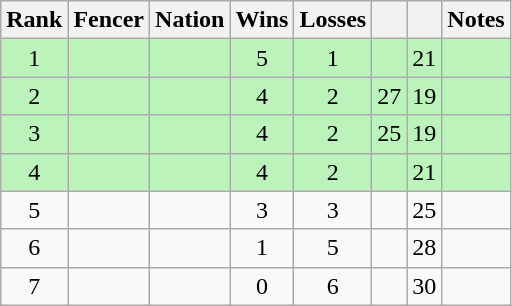<table class="wikitable sortable" style="text-align: center;">
<tr>
<th>Rank</th>
<th>Fencer</th>
<th>Nation</th>
<th>Wins</th>
<th>Losses</th>
<th></th>
<th></th>
<th>Notes</th>
</tr>
<tr style="background:#bbf3bb;">
<td>1</td>
<td align=left></td>
<td align=left></td>
<td>5</td>
<td>1</td>
<td></td>
<td>21</td>
<td></td>
</tr>
<tr style="background:#bbf3bb;">
<td>2</td>
<td align=left></td>
<td align=left></td>
<td>4</td>
<td>2</td>
<td>27</td>
<td>19</td>
<td></td>
</tr>
<tr style="background:#bbf3bb;">
<td>3</td>
<td align=left></td>
<td align=left></td>
<td>4</td>
<td>2</td>
<td>25</td>
<td>19</td>
<td></td>
</tr>
<tr style="background:#bbf3bb;">
<td>4</td>
<td align=left></td>
<td align=left></td>
<td>4</td>
<td>2</td>
<td></td>
<td>21</td>
<td></td>
</tr>
<tr>
<td>5</td>
<td align=left></td>
<td align=left></td>
<td>3</td>
<td>3</td>
<td></td>
<td>25</td>
<td></td>
</tr>
<tr>
<td>6</td>
<td align=left></td>
<td align=left></td>
<td>1</td>
<td>5</td>
<td></td>
<td>28</td>
<td></td>
</tr>
<tr>
<td>7</td>
<td align=left></td>
<td align=left></td>
<td>0</td>
<td>6</td>
<td></td>
<td>30</td>
<td></td>
</tr>
</table>
